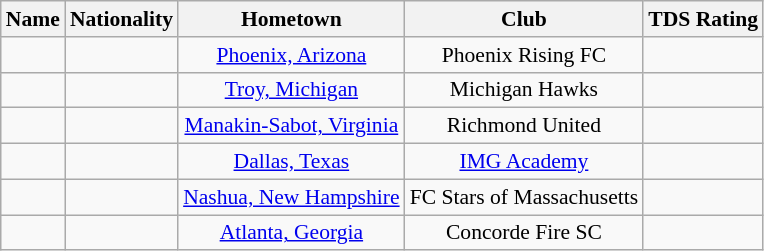<table class="wikitable" style="font-size:90%; text-align: center;" border="1">
<tr>
<th>Name</th>
<th>Nationality</th>
<th>Hometown</th>
<th>Club</th>
<th>TDS Rating</th>
</tr>
<tr>
<td></td>
<td></td>
<td><a href='#'>Phoenix, Arizona</a></td>
<td>Phoenix Rising FC</td>
<td></td>
</tr>
<tr>
<td></td>
<td></td>
<td><a href='#'>Troy, Michigan</a></td>
<td>Michigan Hawks</td>
<td></td>
</tr>
<tr>
<td></td>
<td></td>
<td><a href='#'>Manakin-Sabot, Virginia</a></td>
<td>Richmond United</td>
<td></td>
</tr>
<tr>
<td></td>
<td></td>
<td><a href='#'>Dallas, Texas</a></td>
<td><a href='#'>IMG Academy</a></td>
<td></td>
</tr>
<tr>
<td></td>
<td></td>
<td><a href='#'>Nashua, New Hampshire</a></td>
<td>FC Stars of Massachusetts</td>
<td></td>
</tr>
<tr>
<td></td>
<td></td>
<td><a href='#'>Atlanta, Georgia</a></td>
<td>Concorde Fire SC</td>
<td></td>
</tr>
</table>
